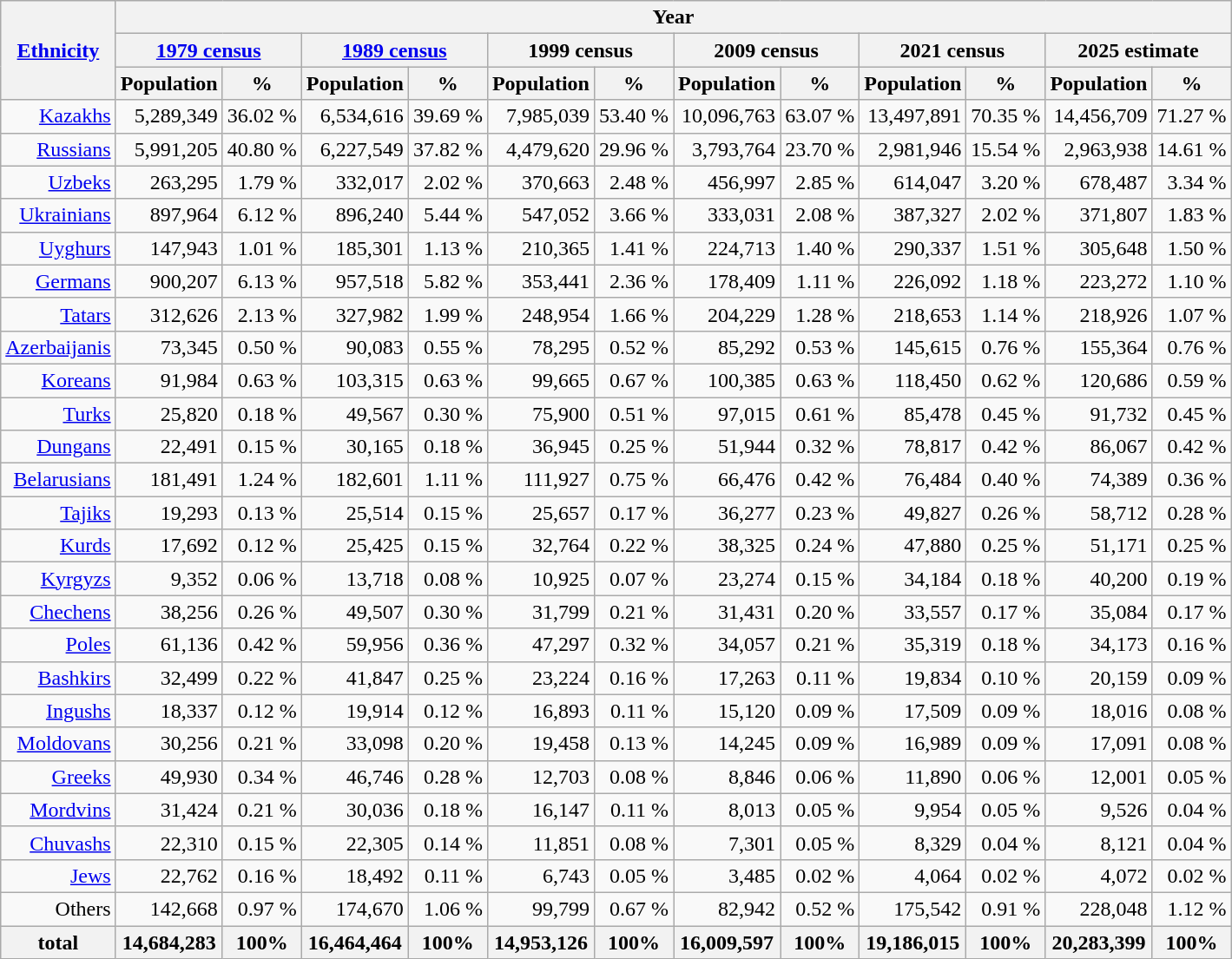<table class="wikitable sortable" style="text-align:right">
<tr>
<th rowspan="3"><a href='#'>Ethnicity</a></th>
<th colspan="12">Year</th>
</tr>
<tr>
<th colspan="2"><a href='#'>1979 census</a></th>
<th colspan="2"><a href='#'>1989 census</a></th>
<th colspan="2">1999 census</th>
<th colspan="2">2009 census</th>
<th colspan="2">2021 census</th>
<th colspan="2">2025 estimate</th>
</tr>
<tr align="center">
<th style="width:60px">Population</th>
<th>%</th>
<th style="width:60px">Population</th>
<th>%</th>
<th style="width:60px">Population</th>
<th>%</th>
<th style="width:60px">Population</th>
<th>%</th>
<th>Population</th>
<th>%</th>
<th style="width:60px">Population</th>
<th>%</th>
</tr>
<tr>
<td><a href='#'>Kazakhs</a></td>
<td>5,289,349</td>
<td>36.02 %</td>
<td>6,534,616</td>
<td>39.69 %</td>
<td>7,985,039</td>
<td>53.40 %</td>
<td>10,096,763</td>
<td>63.07 %</td>
<td>13,497,891</td>
<td>70.35 %</td>
<td>14,456,709</td>
<td>71.27 %</td>
</tr>
<tr>
<td><a href='#'>Russians</a></td>
<td>5,991,205</td>
<td>40.80 %</td>
<td>6,227,549</td>
<td>37.82 %</td>
<td>4,479,620</td>
<td>29.96 %</td>
<td>3,793,764</td>
<td>23.70 %</td>
<td>2,981,946</td>
<td>15.54 %</td>
<td>2,963,938</td>
<td>14.61 %</td>
</tr>
<tr>
<td><a href='#'>Uzbeks</a></td>
<td>263,295</td>
<td>1.79 %</td>
<td>332,017</td>
<td>2.02 %</td>
<td>370,663</td>
<td>2.48 %</td>
<td>456,997</td>
<td>2.85 %</td>
<td>614,047</td>
<td>3.20 %</td>
<td>678,487</td>
<td>3.34 %</td>
</tr>
<tr>
<td><a href='#'>Ukrainians</a></td>
<td>897,964</td>
<td>6.12 %</td>
<td>896,240</td>
<td>5.44 %</td>
<td>547,052</td>
<td>3.66 %</td>
<td>333,031</td>
<td>2.08 %</td>
<td>387,327</td>
<td>2.02 %</td>
<td>371,807</td>
<td>1.83 %</td>
</tr>
<tr>
<td><a href='#'>Uyghurs</a></td>
<td>147,943</td>
<td>1.01 %</td>
<td>185,301</td>
<td>1.13 %</td>
<td>210,365</td>
<td>1.41 %</td>
<td>224,713</td>
<td>1.40 %</td>
<td>290,337</td>
<td>1.51 %</td>
<td>305,648</td>
<td>1.50 %</td>
</tr>
<tr>
<td><a href='#'>Germans</a></td>
<td>900,207</td>
<td>6.13 %</td>
<td>957,518</td>
<td>5.82 %</td>
<td>353,441</td>
<td>2.36 %</td>
<td>178,409</td>
<td>1.11 %</td>
<td>226,092</td>
<td>1.18 %</td>
<td>223,272</td>
<td>1.10 %</td>
</tr>
<tr>
<td><a href='#'>Tatars</a></td>
<td>312,626</td>
<td>2.13 %</td>
<td>327,982</td>
<td>1.99 %</td>
<td>248,954</td>
<td>1.66 %</td>
<td>204,229</td>
<td>1.28 %</td>
<td>218,653</td>
<td>1.14 %</td>
<td>218,926</td>
<td>1.07 %</td>
</tr>
<tr>
<td><a href='#'>Azerbaijanis</a></td>
<td>73,345</td>
<td>0.50 %</td>
<td>90,083</td>
<td>0.55 %</td>
<td>78,295</td>
<td>0.52 %</td>
<td>85,292</td>
<td>0.53 %</td>
<td>145,615</td>
<td>0.76 %</td>
<td>155,364</td>
<td>0.76 %</td>
</tr>
<tr>
<td><a href='#'>Koreans</a></td>
<td>91,984</td>
<td>0.63 %</td>
<td>103,315</td>
<td>0.63 %</td>
<td>99,665</td>
<td>0.67 %</td>
<td>100,385</td>
<td>0.63 %</td>
<td>118,450</td>
<td>0.62 %</td>
<td>120,686</td>
<td>0.59 %</td>
</tr>
<tr>
<td><a href='#'>Turks</a></td>
<td>25,820</td>
<td>0.18 %</td>
<td>49,567</td>
<td>0.30 %</td>
<td>75,900</td>
<td>0.51 %</td>
<td>97,015</td>
<td>0.61 %</td>
<td>85,478</td>
<td>0.45 %</td>
<td>91,732</td>
<td>0.45 %</td>
</tr>
<tr>
<td><a href='#'>Dungans</a></td>
<td>22,491</td>
<td>0.15 %</td>
<td>30,165</td>
<td>0.18 %</td>
<td>36,945</td>
<td>0.25 %</td>
<td>51,944</td>
<td>0.32 %</td>
<td>78,817</td>
<td>0.42 %</td>
<td>86,067</td>
<td>0.42 %</td>
</tr>
<tr>
<td><a href='#'>Belarusians</a></td>
<td>181,491</td>
<td>1.24 %</td>
<td>182,601</td>
<td>1.11 %</td>
<td>111,927</td>
<td>0.75 %</td>
<td>66,476</td>
<td>0.42 %</td>
<td>76,484</td>
<td>0.40 %</td>
<td>74,389</td>
<td>0.36 %</td>
</tr>
<tr>
<td><a href='#'>Tajiks</a></td>
<td>19,293</td>
<td>0.13 %</td>
<td>25,514</td>
<td>0.15 %</td>
<td>25,657</td>
<td>0.17 %</td>
<td>36,277</td>
<td>0.23 %</td>
<td>49,827</td>
<td>0.26 %</td>
<td>58,712</td>
<td>0.28 %</td>
</tr>
<tr>
<td><a href='#'>Kurds</a></td>
<td>17,692</td>
<td>0.12 %</td>
<td>25,425</td>
<td>0.15 %</td>
<td>32,764</td>
<td>0.22 %</td>
<td>38,325</td>
<td>0.24 %</td>
<td>47,880</td>
<td>0.25 %</td>
<td>51,171</td>
<td>0.25 %</td>
</tr>
<tr>
<td><a href='#'>Kyrgyzs</a></td>
<td>9,352</td>
<td>0.06 %</td>
<td>13,718</td>
<td>0.08 %</td>
<td>10,925</td>
<td>0.07 %</td>
<td>23,274</td>
<td>0.15 %</td>
<td>34,184</td>
<td>0.18 %</td>
<td>40,200</td>
<td>0.19 %</td>
</tr>
<tr>
<td><a href='#'>Chechens</a></td>
<td>38,256</td>
<td>0.26 %</td>
<td>49,507</td>
<td>0.30 %</td>
<td>31,799</td>
<td>0.21 %</td>
<td>31,431</td>
<td>0.20 %</td>
<td>33,557</td>
<td>0.17 %</td>
<td>35,084</td>
<td>0.17 %</td>
</tr>
<tr>
<td><a href='#'>Poles</a></td>
<td>61,136</td>
<td>0.42 %</td>
<td>59,956</td>
<td>0.36 %</td>
<td>47,297</td>
<td>0.32 %</td>
<td>34,057</td>
<td>0.21 %</td>
<td>35,319</td>
<td>0.18 %</td>
<td>34,173</td>
<td>0.16 %</td>
</tr>
<tr>
<td><a href='#'>Bashkirs</a></td>
<td>32,499</td>
<td>0.22 %</td>
<td>41,847</td>
<td>0.25 %</td>
<td>23,224</td>
<td>0.16 %</td>
<td>17,263</td>
<td>0.11 %</td>
<td>19,834</td>
<td>0.10 %</td>
<td>20,159</td>
<td>0.09 %</td>
</tr>
<tr>
<td><a href='#'>Ingushs</a></td>
<td>18,337</td>
<td>0.12 %</td>
<td>19,914</td>
<td>0.12 %</td>
<td>16,893</td>
<td>0.11 %</td>
<td>15,120</td>
<td>0.09 %</td>
<td>17,509</td>
<td>0.09 %</td>
<td>18,016</td>
<td>0.08 %</td>
</tr>
<tr>
<td><a href='#'>Moldovans</a></td>
<td>30,256</td>
<td>0.21 %</td>
<td>33,098</td>
<td>0.20 %</td>
<td>19,458</td>
<td>0.13 %</td>
<td>14,245</td>
<td>0.09 %</td>
<td>16,989</td>
<td>0.09 %</td>
<td>17,091</td>
<td>0.08 %</td>
</tr>
<tr>
<td><a href='#'>Greeks</a></td>
<td>49,930</td>
<td>0.34 %</td>
<td>46,746</td>
<td>0.28 %</td>
<td>12,703</td>
<td>0.08 %</td>
<td>8,846</td>
<td>0.06 %</td>
<td>11,890</td>
<td>0.06 %</td>
<td>12,001</td>
<td>0.05 %</td>
</tr>
<tr>
<td><a href='#'>Mordvins</a></td>
<td>31,424</td>
<td>0.21 %</td>
<td>30,036</td>
<td>0.18 %</td>
<td>16,147</td>
<td>0.11 %</td>
<td>8,013</td>
<td>0.05 %</td>
<td>9,954</td>
<td>0.05 %</td>
<td>9,526</td>
<td>0.04 %</td>
</tr>
<tr>
<td><a href='#'>Chuvashs</a></td>
<td>22,310</td>
<td>0.15 %</td>
<td>22,305</td>
<td>0.14 %</td>
<td>11,851</td>
<td>0.08 %</td>
<td>7,301</td>
<td>0.05 %</td>
<td>8,329</td>
<td>0.04 %</td>
<td>8,121</td>
<td>0.04 %</td>
</tr>
<tr>
<td><a href='#'>Jews</a></td>
<td>22,762</td>
<td>0.16 %</td>
<td>18,492</td>
<td>0.11 %</td>
<td>6,743</td>
<td>0.05 %</td>
<td>3,485</td>
<td>0.02 %</td>
<td>4,064</td>
<td>0.02 %</td>
<td>4,072</td>
<td>0.02 %</td>
</tr>
<tr>
<td>Others</td>
<td>142,668</td>
<td>0.97 %</td>
<td>174,670</td>
<td>1.06 %</td>
<td>99,799</td>
<td>0.67 %</td>
<td>82,942</td>
<td>0.52 %</td>
<td>175,542</td>
<td>0.91 %</td>
<td>228,048</td>
<td>1.12 %</td>
</tr>
<tr class="sortbottom">
<th>total</th>
<th>14,684,283</th>
<th>100%</th>
<th>16,464,464</th>
<th>100%</th>
<th>14,953,126</th>
<th>100%</th>
<th>16,009,597</th>
<th>100%</th>
<th>19,186,015</th>
<th>100%</th>
<th><strong>20,283,399</strong></th>
<th>100%</th>
</tr>
</table>
